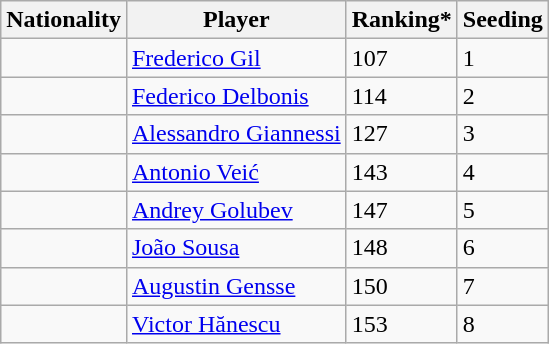<table class="wikitable" border="1">
<tr>
<th>Nationality</th>
<th>Player</th>
<th>Ranking*</th>
<th>Seeding</th>
</tr>
<tr>
<td></td>
<td><a href='#'>Frederico Gil</a></td>
<td>107</td>
<td>1</td>
</tr>
<tr>
<td></td>
<td><a href='#'>Federico Delbonis</a></td>
<td>114</td>
<td>2</td>
</tr>
<tr>
<td></td>
<td><a href='#'>Alessandro Giannessi</a></td>
<td>127</td>
<td>3</td>
</tr>
<tr>
<td></td>
<td><a href='#'>Antonio Veić</a></td>
<td>143</td>
<td>4</td>
</tr>
<tr>
<td></td>
<td><a href='#'>Andrey Golubev</a></td>
<td>147</td>
<td>5</td>
</tr>
<tr>
<td></td>
<td><a href='#'>João Sousa</a></td>
<td>148</td>
<td>6</td>
</tr>
<tr>
<td></td>
<td><a href='#'>Augustin Gensse</a></td>
<td>150</td>
<td>7</td>
</tr>
<tr>
<td></td>
<td><a href='#'>Victor Hănescu</a></td>
<td>153</td>
<td>8</td>
</tr>
</table>
